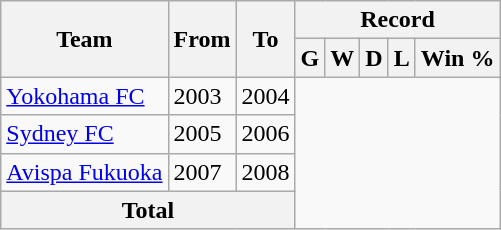<table class="wikitable" style="text-align: center">
<tr>
<th rowspan="2">Team</th>
<th rowspan="2">From</th>
<th rowspan="2">To</th>
<th colspan="5">Record</th>
</tr>
<tr>
<th>G</th>
<th>W</th>
<th>D</th>
<th>L</th>
<th>Win %</th>
</tr>
<tr>
<td align="left"><a href='#'>Yokohama FC</a></td>
<td align="left">2003</td>
<td align="left">2004<br></td>
</tr>
<tr>
<td align="left"><a href='#'>Sydney FC</a></td>
<td align="left">2005</td>
<td align="left">2006<br></td>
</tr>
<tr>
<td align="left"><a href='#'>Avispa Fukuoka</a></td>
<td align="left">2007</td>
<td align="left">2008<br></td>
</tr>
<tr>
<th colspan="3">Total<br></th>
</tr>
</table>
